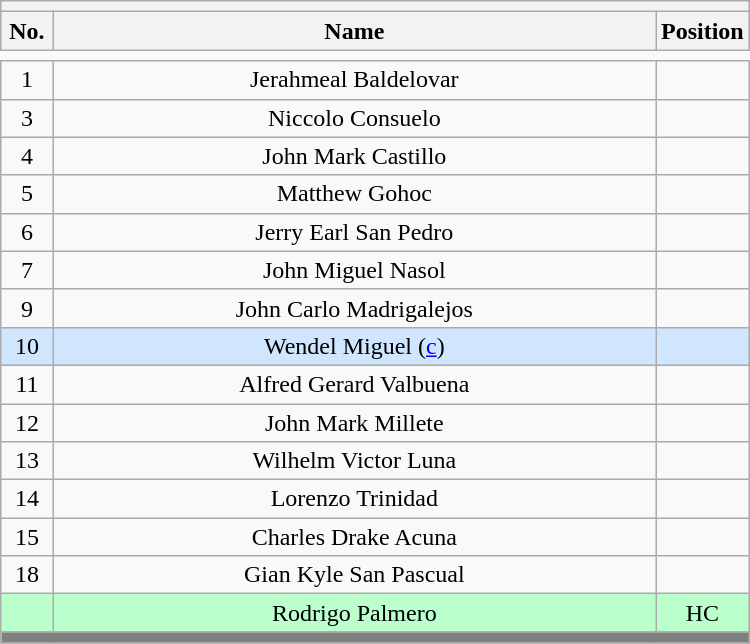<table class='wikitable mw-collapsible mw-collapsed' style="text-align: center; width: 500px; border: none">
<tr>
<th style='text-align: left;' colspan=3></th>
</tr>
<tr>
<th style='width: 7%;'>No.</th>
<th>Name</th>
<th style='width: 10%;'>Position</th>
</tr>
<tr>
<td style='border: none;'></td>
</tr>
<tr>
<td>1</td>
<td>Jerahmeal Baldelovar</td>
<td></td>
</tr>
<tr>
<td>3</td>
<td>Niccolo Consuelo</td>
<td></td>
</tr>
<tr>
<td>4</td>
<td>John Mark Castillo</td>
<td></td>
</tr>
<tr>
<td>5</td>
<td>Matthew Gohoc</td>
<td></td>
</tr>
<tr>
<td>6</td>
<td>Jerry Earl San Pedro</td>
<td></td>
</tr>
<tr>
<td>7</td>
<td>John Miguel Nasol</td>
<td></td>
</tr>
<tr>
<td>9</td>
<td>John Carlo Madrigalejos</td>
<td></td>
</tr>
<tr style="background:#D0E6FF">
<td>10</td>
<td>Wendel Miguel (<a href='#'>c</a>)</td>
<td></td>
</tr>
<tr>
<td>11</td>
<td>Alfred Gerard Valbuena</td>
<td></td>
</tr>
<tr>
<td>12</td>
<td>John Mark Millete</td>
<td></td>
</tr>
<tr>
<td>13</td>
<td>Wilhelm Victor Luna</td>
<td></td>
</tr>
<tr>
<td>14</td>
<td>Lorenzo Trinidad</td>
<td></td>
</tr>
<tr>
<td>15</td>
<td>Charles Drake Acuna</td>
<td></td>
</tr>
<tr>
<td>18</td>
<td>Gian Kyle San Pascual</td>
<td></td>
</tr>
<tr style="background:#BBFFCC">
<td></td>
<td>Rodrigo Palmero</td>
<td>HC</td>
</tr>
<tr>
<th style='background: grey;' colspan=3></th>
</tr>
</table>
